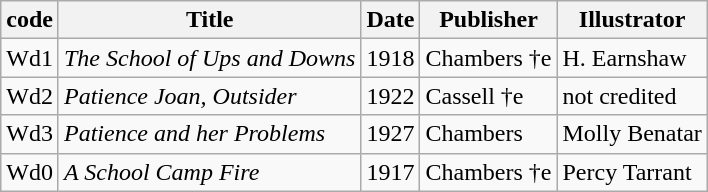<table class="wikitable">
<tr>
<th>code</th>
<th>Title</th>
<th>Date</th>
<th>Publisher</th>
<th>Illustrator</th>
</tr>
<tr>
<td>Wd1</td>
<td><em>The School of Ups and Downs</em></td>
<td>1918</td>
<td>Chambers †e</td>
<td>H. Earnshaw</td>
</tr>
<tr>
<td>Wd2</td>
<td><em>Patience Joan, Outsider</em></td>
<td>1922</td>
<td>Cassell †e</td>
<td>not credited</td>
</tr>
<tr>
<td>Wd3</td>
<td><em>Patience and her Problems</em></td>
<td>1927</td>
<td>Chambers</td>
<td>Molly Benatar</td>
</tr>
<tr>
<td>Wd0</td>
<td><em>A School Camp Fire</em></td>
<td>1917</td>
<td>Chambers †e</td>
<td>Percy Tarrant</td>
</tr>
</table>
